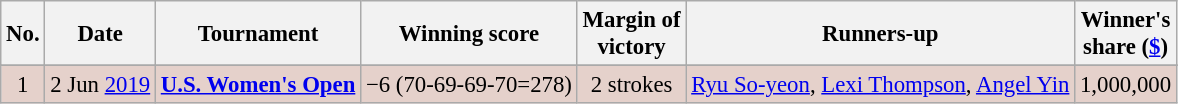<table class="wikitable" style="font-size:95%;">
<tr>
<th>No.</th>
<th>Date</th>
<th>Tournament</th>
<th>Winning score</th>
<th>Margin of<br>victory</th>
<th>Runners-up</th>
<th>Winner's<br>share (<a href='#'>$</a>)</th>
</tr>
<tr>
</tr>
<tr style="background:#e5d1cb;">
<td align=center>1</td>
<td>2 Jun <a href='#'>2019</a></td>
<td><strong><a href='#'>U.S. Women's Open</a></strong></td>
<td>−6 (70-69-69-70=278)</td>
<td align=center>2 strokes</td>
<td> <a href='#'>Ryu So-yeon</a>,  <a href='#'>Lexi Thompson</a>,  <a href='#'>Angel Yin</a></td>
<td align=center>1,000,000</td>
</tr>
</table>
